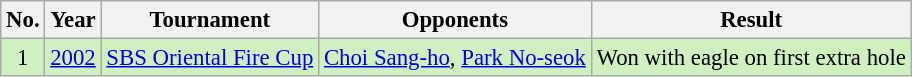<table class="wikitable" style="font-size:95%;">
<tr>
<th>No.</th>
<th>Year</th>
<th>Tournament</th>
<th>Opponents</th>
<th>Result</th>
</tr>
<tr style="background:#D0F0C0;">
<td align=center>1</td>
<td><a href='#'>2002</a></td>
<td><a href='#'>SBS Oriental Fire Cup</a></td>
<td> <a href='#'>Choi Sang-ho</a>,  <a href='#'>Park No-seok</a></td>
<td>Won with eagle on first extra hole</td>
</tr>
</table>
